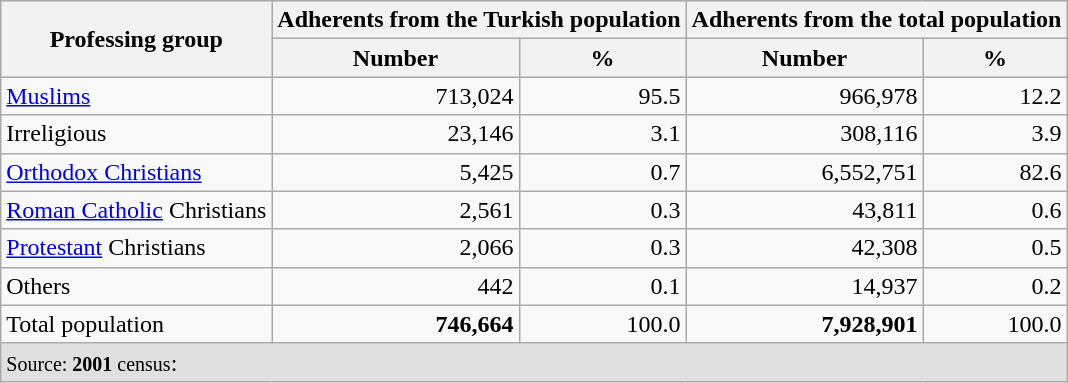<table class="wikitable">
<tr style="background:#e0e0e0;">
<th rowspan="2">Professing group</th>
<th colspan="2">Adherents from the Turkish population</th>
<th colspan="2">Adherents from the total population</th>
</tr>
<tr style="background:#e0e0e0;">
<th>Number</th>
<th>%</th>
<th>Number</th>
<th>%</th>
</tr>
<tr>
<td><a href='#'>Muslims</a></td>
<td style="text-align:right;">713,024</td>
<td style="text-align:right;">95.5</td>
<td style="text-align:right;">966,978</td>
<td style="text-align:right;">12.2</td>
</tr>
<tr>
<td>Irreligious</td>
<td style="text-align:right;">23,146</td>
<td style="text-align:right;">3.1</td>
<td style="text-align:right;">308,116</td>
<td style="text-align:right;">3.9</td>
</tr>
<tr>
<td><a href='#'>Orthodox Christians</a></td>
<td style="text-align:right;">5,425</td>
<td style="text-align:right;">0.7</td>
<td style="text-align:right;">6,552,751</td>
<td style="text-align:right;">82.6</td>
</tr>
<tr>
<td><a href='#'>Roman Catholic</a> Christians</td>
<td style="text-align:right;">2,561</td>
<td style="text-align:right;">0.3</td>
<td style="text-align:right;">43,811</td>
<td style="text-align:right;">0.6</td>
</tr>
<tr>
<td><a href='#'>Protestant</a> Christians</td>
<td style="text-align:right;">2,066</td>
<td style="text-align:right;">0.3</td>
<td style="text-align:right;">42,308</td>
<td style="text-align:right;">0.5</td>
</tr>
<tr>
<td>Others</td>
<td style="text-align:right;">442</td>
<td style="text-align:right;">0.1</td>
<td style="text-align:right;">14,937</td>
<td style="text-align:right;">0.2</td>
</tr>
<tr>
<td>Total population</td>
<td style="text-align:right;"><strong>746,664</strong></td>
<td style="text-align:right;">100.0</td>
<td style="text-align:right;"><strong>7,928,901</strong></td>
<td style="text-align:right;">100.0</td>
</tr>
<tr style="background:#e0e0e0;">
<td colspan=5><small>Source: <strong>2001</strong> census</small>:</td>
</tr>
</table>
